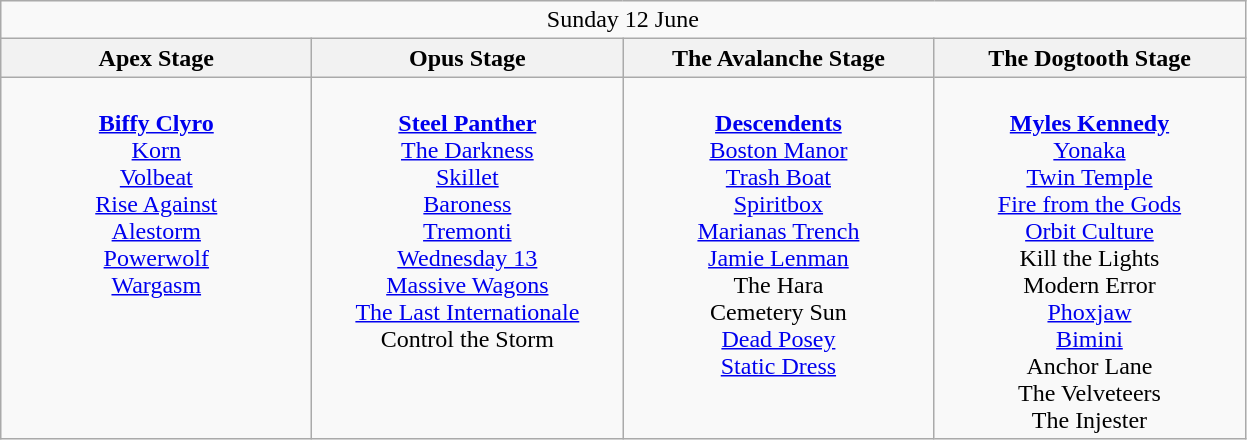<table class="wikitable">
<tr>
<td colspan="4" style="text-align:center;">Sunday 12 June</td>
</tr>
<tr>
<th>Apex Stage</th>
<th>Opus Stage</th>
<th>The Avalanche Stage</th>
<th>The Dogtooth Stage</th>
</tr>
<tr>
<td style="text-align:center; vertical-align:top; width:200px;"><br><strong><a href='#'>Biffy Clyro</a></strong> <br>
<a href='#'>Korn</a> <br>
<a href='#'>Volbeat</a> <br>
<a href='#'>Rise Against</a> <br>
<a href='#'>Alestorm</a> <br>
<a href='#'>Powerwolf</a> <br>
<a href='#'>Wargasm</a><br></td>
<td style="text-align:center; vertical-align:top; width:200px;"><br><strong><a href='#'>Steel Panther</a></strong> <br>
<a href='#'>The Darkness</a> <br>
<a href='#'>Skillet</a> <br>
<a href='#'>Baroness</a> <br>
<a href='#'>Tremonti</a> <br>
<a href='#'>Wednesday 13</a> <br>
<a href='#'>Massive Wagons</a> <br>
<a href='#'>The Last Internationale</a> <br>
Control the Storm <br></td>
<td style="text-align:center; vertical-align:top; width:200px;"><br><strong><a href='#'>Descendents</a></strong> <br>
<a href='#'>Boston Manor</a> <br>
<a href='#'>Trash Boat</a> <br>
<a href='#'>Spiritbox</a> <br>
<a href='#'>Marianas Trench</a> <br>
<a href='#'>Jamie Lenman</a> <br>
The Hara <br>
Cemetery Sun <br>
<a href='#'>Dead Posey</a> <br>
<a href='#'>Static Dress</a> <br></td>
<td style="text-align:center; vertical-align:top; width:200px;"><br><strong><a href='#'>Myles Kennedy</a></strong> <br>
<a href='#'>Yonaka</a> <br>
<a href='#'>Twin Temple</a> <br>
<a href='#'>Fire from the Gods</a> <br> 
<a href='#'>Orbit Culture</a> <br>
Kill the Lights <br>
Modern Error <br>
<a href='#'>Phoxjaw</a> <br>
<a href='#'>Bimini</a> <br>
Anchor Lane <br>
The Velveteers <br>
The Injester <br></td>
</tr>
</table>
